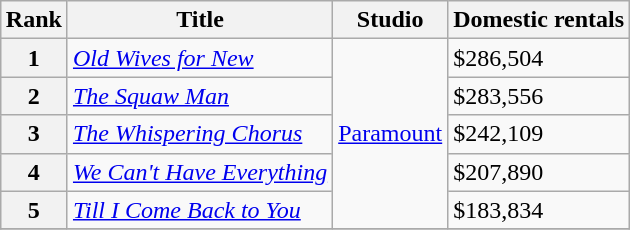<table class="wikitable sortable" style="margin:auto; margin:auto;">
<tr>
<th>Rank</th>
<th>Title</th>
<th>Studio</th>
<th>Domestic rentals</th>
</tr>
<tr>
<th style="text-align:center;">1</th>
<td><em><a href='#'>Old Wives for New</a></em></td>
<td rowspan="5"><a href='#'>Paramount</a></td>
<td>$286,504</td>
</tr>
<tr>
<th style="text-align:center;">2</th>
<td><em><a href='#'>The Squaw Man</a></em></td>
<td>$283,556</td>
</tr>
<tr>
<th style="text-align:center;">3</th>
<td><em><a href='#'>The Whispering Chorus</a></em></td>
<td>$242,109</td>
</tr>
<tr>
<th style="text-align:center;">4</th>
<td><em><a href='#'>We Can't Have Everything</a></em></td>
<td>$207,890</td>
</tr>
<tr>
<th style="text-align:center;">5</th>
<td><em><a href='#'>Till I Come Back to You</a></em></td>
<td>$183,834</td>
</tr>
<tr>
</tr>
</table>
